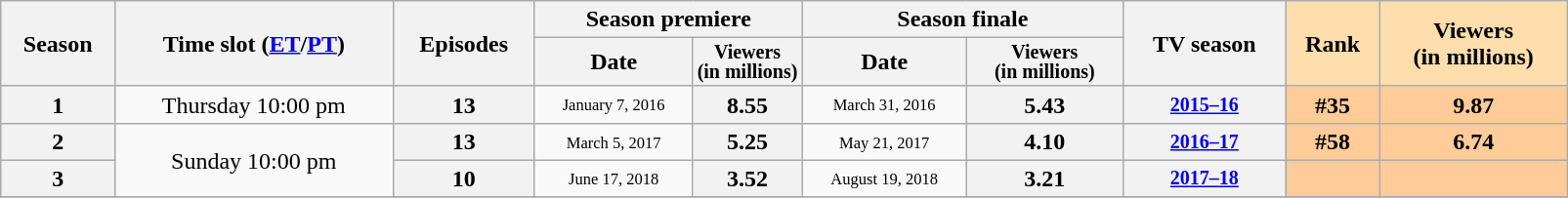<table class="wikitable plainrowheaders" style="text-align:center;">
<tr>
<th scope="col" rowspan="2">Season</th>
<th scope="col" rowspan="2">Time slot (<a href='#'>ET</a>/<a href='#'>PT</a>)</th>
<th scope="col" rowspan="2">Episodes</th>
<th scope="col" colspan="2">Season premiere</th>
<th scope="col" colspan="2">Season finale</th>
<th scope="col" rowspan="2">TV season</th>
<th scope="col" style="background:#ffdead;" rowspan="2">Rank</th>
<th scope="col" style="background:#ffdead;" rowspan="2">Viewers<br>(in millions)</th>
</tr>
<tr>
<th>Date</th>
<th span style="width:7%; font-size:smaller; line-height:100%;">Viewers<br>(in millions)</th>
<th>Date</th>
<th span style="width:10%; font-size:smaller; line-height:100%;">Viewers<br>(in millions)</th>
</tr>
<tr>
<th>1</th>
<td>Thursday 10:00 pm</td>
<th>13</th>
<td style="font-size:11px;line-height:110%">January 7, 2016</td>
<th>8.55</th>
<td style="font-size:11px;line-height:110%">March 31, 2016</td>
<th>5.43</th>
<th style="font-size:smaller"><a href='#'>2015–16</a></th>
<th style="background:#fc9;">#35</th>
<th style="background:#fc9;">9.87</th>
</tr>
<tr>
<th>2</th>
<td rowspan="2">Sunday 10:00 pm</td>
<th>13</th>
<td style="font-size:11px;line-height:110%">March 5, 2017</td>
<th>5.25</th>
<td style="font-size:11px;line-height:110%">May 21, 2017</td>
<th>4.10</th>
<th style="font-size:smaller"><a href='#'>2016–17</a></th>
<th style="background:#fc9;">#58</th>
<th style="background:#fc9;">6.74</th>
</tr>
<tr>
<th>3</th>
<th>10</th>
<td style="font-size:11px;line-height:110%">June 17, 2018</td>
<th>3.52</th>
<td style="font-size:11px;line-height:110%">August 19, 2018</td>
<th>3.21</th>
<th style="font-size:smaller"><a href='#'>2017–18</a></th>
<th style="background:#fc9;"></th>
<th style="background:#fc9;"></th>
</tr>
<tr>
</tr>
</table>
